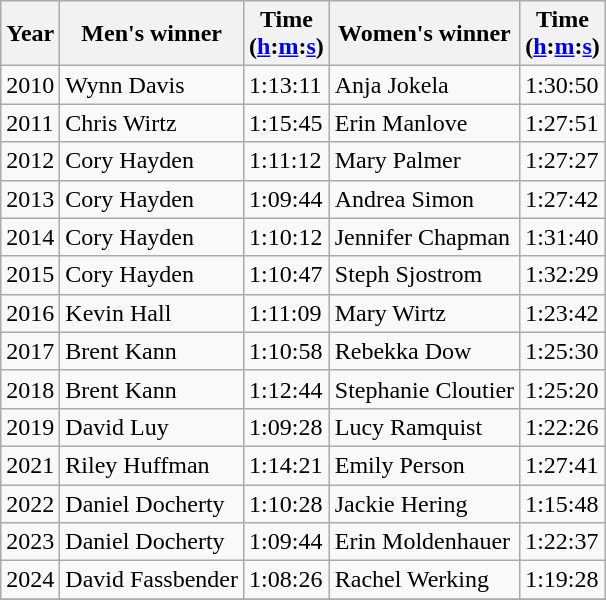<table class="wikitable sortable plainrowheaders">
<tr>
<th scope="col">Year</th>
<th scope="col">Men's winner</th>
<th scope="col">Time<br>(<a href='#'>h</a>:<a href='#'>m</a>:<a href='#'>s</a>)</th>
<th scope="col">Women's winner</th>
<th scope="col">Time<br>(<a href='#'>h</a>:<a href='#'>m</a>:<a href='#'>s</a>)</th>
</tr>
<tr>
<td>2010</td>
<td>Wynn Davis</td>
<td>1:13:11</td>
<td>Anja Jokela</td>
<td>1:30:50</td>
</tr>
<tr>
<td>2011</td>
<td>Chris Wirtz</td>
<td>1:15:45</td>
<td>Erin Manlove</td>
<td>1:27:51</td>
</tr>
<tr>
<td>2012</td>
<td>Cory Hayden</td>
<td>1:11:12</td>
<td>Mary Palmer</td>
<td>1:27:27</td>
</tr>
<tr>
<td>2013</td>
<td>Cory Hayden</td>
<td>1:09:44</td>
<td>Andrea Simon</td>
<td>1:27:42</td>
</tr>
<tr>
<td>2014</td>
<td>Cory Hayden</td>
<td>1:10:12</td>
<td>Jennifer Chapman</td>
<td>1:31:40</td>
</tr>
<tr>
<td>2015</td>
<td>Cory Hayden</td>
<td>1:10:47</td>
<td>Steph Sjostrom</td>
<td>1:32:29</td>
</tr>
<tr>
<td>2016</td>
<td>Kevin Hall</td>
<td>1:11:09</td>
<td>Mary Wirtz</td>
<td>1:23:42</td>
</tr>
<tr>
<td>2017</td>
<td>Brent Kann</td>
<td>1:10:58</td>
<td>Rebekka Dow</td>
<td>1:25:30</td>
</tr>
<tr>
<td>2018</td>
<td>Brent Kann</td>
<td>1:12:44</td>
<td>Stephanie Cloutier</td>
<td>1:25:20</td>
</tr>
<tr>
<td>2019</td>
<td>David Luy</td>
<td>1:09:28</td>
<td>Lucy Ramquist</td>
<td>1:22:26</td>
</tr>
<tr>
<td>2021</td>
<td>Riley Huffman</td>
<td>1:14:21</td>
<td>Emily Person</td>
<td>1:27:41</td>
</tr>
<tr>
<td>2022</td>
<td>Daniel Docherty</td>
<td>1:10:28</td>
<td>Jackie Hering</td>
<td>1:15:48</td>
</tr>
<tr>
<td>2023</td>
<td>Daniel Docherty</td>
<td>1:09:44</td>
<td>Erin Moldenhauer</td>
<td>1:22:37</td>
</tr>
<tr>
<td>2024</td>
<td>David Fassbender</td>
<td>1:08:26</td>
<td>Rachel Werking</td>
<td>1:19:28</td>
</tr>
<tr>
</tr>
</table>
